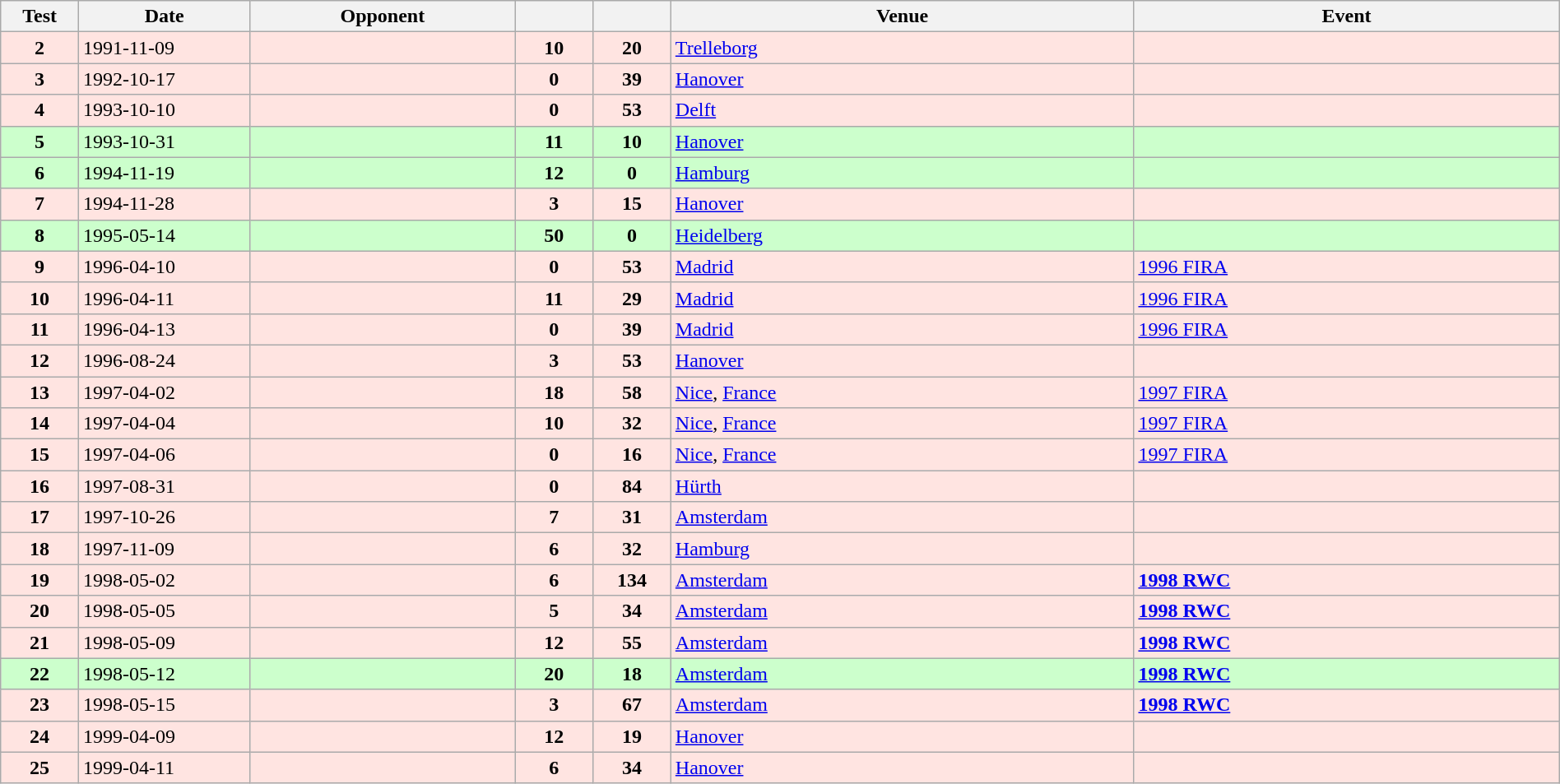<table class="wikitable sortable" style="width:100%">
<tr>
<th style="width:5%">Test</th>
<th style="width:11%">Date</th>
<th style="width:17%">Opponent</th>
<th style="width:5%"></th>
<th style="width:5%"></th>
<th>Venue</th>
<th>Event</th>
</tr>
<tr bgcolor="FFE4E1">
<td align="center"><strong>2</strong></td>
<td>1991-11-09</td>
<td></td>
<td align="center"><strong>10</strong></td>
<td align="center"><strong>20</strong></td>
<td><a href='#'>Trelleborg</a></td>
<td></td>
</tr>
<tr bgcolor="FFE4E1">
<td align="center"><strong>3</strong></td>
<td>1992-10-17</td>
<td></td>
<td align="center"><strong>0</strong></td>
<td align="center"><strong>39</strong></td>
<td><a href='#'>Hanover</a></td>
<td></td>
</tr>
<tr bgcolor="FFE4E1">
<td align="center"><strong>4</strong></td>
<td>1993-10-10</td>
<td></td>
<td align="center"><strong>0</strong></td>
<td align="center"><strong>53</strong></td>
<td><a href='#'>Delft</a></td>
<td></td>
</tr>
<tr bgcolor="#ccffcc">
<td align="center"><strong>5</strong></td>
<td>1993-10-31</td>
<td></td>
<td align="center"><strong>11</strong></td>
<td align="center"><strong>10</strong></td>
<td><a href='#'>Hanover</a></td>
<td></td>
</tr>
<tr bgcolor="#ccffcc">
<td align="center"><strong>6</strong></td>
<td>1994-11-19</td>
<td></td>
<td align="center"><strong>12</strong></td>
<td align="center"><strong>0</strong></td>
<td><a href='#'>Hamburg</a></td>
<td></td>
</tr>
<tr bgcolor="FFE4E1">
<td align="center"><strong>7</strong></td>
<td>1994-11-28</td>
<td></td>
<td align="center"><strong>3</strong></td>
<td align="center"><strong>15</strong></td>
<td><a href='#'>Hanover</a></td>
<td></td>
</tr>
<tr bgcolor="#ccffcc">
<td align="center"><strong>8</strong></td>
<td>1995-05-14</td>
<td></td>
<td align="center"><strong>50</strong></td>
<td align="center"><strong>0</strong></td>
<td><a href='#'>Heidelberg</a></td>
<td></td>
</tr>
<tr bgcolor="FFE4E1">
<td align="center"><strong>9</strong></td>
<td>1996-04-10</td>
<td></td>
<td align="center"><strong>0</strong></td>
<td align="center"><strong>53</strong></td>
<td><a href='#'>Madrid</a></td>
<td><a href='#'>1996 FIRA</a></td>
</tr>
<tr bgcolor="FFE4E1">
<td align="center"><strong>10</strong></td>
<td>1996-04-11</td>
<td></td>
<td align="center"><strong>11</strong></td>
<td align="center"><strong>29</strong></td>
<td><a href='#'>Madrid</a></td>
<td><a href='#'>1996 FIRA</a></td>
</tr>
<tr bgcolor="FFE4E1">
<td align="center"><strong>11</strong></td>
<td>1996-04-13</td>
<td></td>
<td align="center"><strong>0</strong></td>
<td align="center"><strong>39</strong></td>
<td><a href='#'>Madrid</a></td>
<td><a href='#'>1996 FIRA</a></td>
</tr>
<tr bgcolor="FFE4E1">
<td align="center"><strong>12</strong></td>
<td>1996-08-24</td>
<td></td>
<td align="center"><strong>3</strong></td>
<td align="center"><strong>53</strong></td>
<td><a href='#'>Hanover</a></td>
<td></td>
</tr>
<tr bgcolor="FFE4E1">
<td align="center"><strong>13</strong></td>
<td>1997-04-02</td>
<td></td>
<td align="center"><strong>18</strong></td>
<td align="center"><strong>58</strong></td>
<td><a href='#'>Nice</a>, <a href='#'>France</a></td>
<td><a href='#'>1997 FIRA</a></td>
</tr>
<tr bgcolor="FFE4E1">
<td align="center"><strong>14</strong></td>
<td>1997-04-04</td>
<td></td>
<td align="center"><strong>10</strong></td>
<td align="center"><strong>32</strong></td>
<td><a href='#'>Nice</a>, <a href='#'>France</a></td>
<td><a href='#'>1997 FIRA</a></td>
</tr>
<tr bgcolor="FFE4E1">
<td align="center"><strong>15</strong></td>
<td>1997-04-06</td>
<td></td>
<td align="center"><strong>0</strong></td>
<td align="center"><strong>16</strong></td>
<td><a href='#'>Nice</a>, <a href='#'>France</a></td>
<td><a href='#'>1997 FIRA</a></td>
</tr>
<tr bgcolor="FFE4E1">
<td align="center"><strong>16</strong></td>
<td>1997-08-31</td>
<td></td>
<td align="center"><strong>0</strong></td>
<td align="center"><strong>84</strong></td>
<td><a href='#'>Hürth</a></td>
<td></td>
</tr>
<tr bgcolor="FFE4E1">
<td align="center"><strong>17</strong></td>
<td>1997-10-26</td>
<td></td>
<td align="center"><strong>7</strong></td>
<td align="center"><strong>31</strong></td>
<td><a href='#'>Amsterdam</a></td>
<td></td>
</tr>
<tr bgcolor="FFE4E1">
<td align="center"><strong>18</strong></td>
<td>1997-11-09</td>
<td></td>
<td align="center"><strong>6</strong></td>
<td align="center"><strong>32</strong></td>
<td><a href='#'>Hamburg</a></td>
<td></td>
</tr>
<tr bgcolor="FFE4E1">
<td align="center"><strong>19</strong></td>
<td>1998-05-02</td>
<td></td>
<td align="center"><strong>6</strong></td>
<td align="center"><strong>134</strong></td>
<td><a href='#'>Amsterdam</a></td>
<td><a href='#'><strong>1998 RWC</strong></a></td>
</tr>
<tr bgcolor="FFE4E1">
<td align="center"><strong>20</strong></td>
<td>1998-05-05</td>
<td></td>
<td align="center"><strong>5</strong></td>
<td align="center"><strong>34</strong></td>
<td><a href='#'>Amsterdam</a></td>
<td><a href='#'><strong>1998 RWC</strong></a></td>
</tr>
<tr bgcolor="FFE4E1">
<td align="center"><strong>21</strong></td>
<td>1998-05-09</td>
<td></td>
<td align="center"><strong>12</strong></td>
<td align="center"><strong>55</strong></td>
<td><a href='#'>Amsterdam</a></td>
<td><a href='#'><strong>1998 RWC</strong></a></td>
</tr>
<tr bgcolor="#ccffcc">
<td align="center"><strong>22</strong></td>
<td>1998-05-12</td>
<td></td>
<td align="center"><strong>20</strong></td>
<td align="center"><strong>18</strong></td>
<td><a href='#'>Amsterdam</a></td>
<td><a href='#'><strong>1998 RWC</strong></a></td>
</tr>
<tr bgcolor="FFE4E1">
<td align="center"><strong>23</strong></td>
<td>1998-05-15</td>
<td></td>
<td align="center"><strong>3</strong></td>
<td align="center"><strong>67</strong></td>
<td><a href='#'>Amsterdam</a></td>
<td><a href='#'><strong>1998 RWC</strong></a></td>
</tr>
<tr bgcolor="FFE4E1">
<td align="center"><strong>24</strong></td>
<td>1999-04-09</td>
<td></td>
<td align="center"><strong>12</strong></td>
<td align="center"><strong>19</strong></td>
<td><a href='#'>Hanover</a></td>
<td></td>
</tr>
<tr bgcolor="FFE4E1">
<td align="center"><strong>25</strong></td>
<td>1999-04-11</td>
<td></td>
<td align="center"><strong>6</strong></td>
<td align="center"><strong>34</strong></td>
<td><a href='#'>Hanover</a></td>
<td></td>
</tr>
</table>
